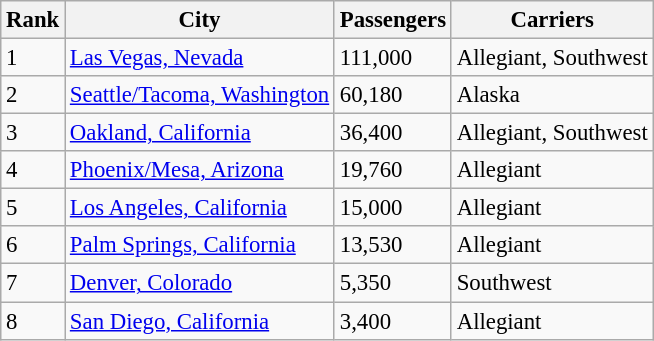<table class="wikitable sortable" style="font-size: 95%;">
<tr>
<th>Rank</th>
<th>City</th>
<th>Passengers</th>
<th>Carriers</th>
</tr>
<tr>
<td>1</td>
<td> <a href='#'>Las Vegas, Nevada</a></td>
<td>111,000</td>
<td>Allegiant, Southwest</td>
</tr>
<tr>
<td>2</td>
<td> <a href='#'>Seattle/Tacoma, Washington</a></td>
<td>60,180</td>
<td>Alaska</td>
</tr>
<tr>
<td>3</td>
<td> <a href='#'>Oakland, California</a></td>
<td>36,400</td>
<td>Allegiant, Southwest</td>
</tr>
<tr>
<td>4</td>
<td> <a href='#'>Phoenix/Mesa, Arizona</a></td>
<td>19,760</td>
<td>Allegiant</td>
</tr>
<tr>
<td>5</td>
<td> <a href='#'>Los Angeles, California</a></td>
<td>15,000</td>
<td>Allegiant</td>
</tr>
<tr>
<td>6</td>
<td> <a href='#'>Palm Springs, California</a></td>
<td>13,530</td>
<td>Allegiant</td>
</tr>
<tr>
<td>7</td>
<td> <a href='#'>Denver, Colorado</a></td>
<td>5,350</td>
<td>Southwest</td>
</tr>
<tr>
<td>8</td>
<td> <a href='#'>San Diego, California</a></td>
<td>3,400</td>
<td>Allegiant</td>
</tr>
</table>
